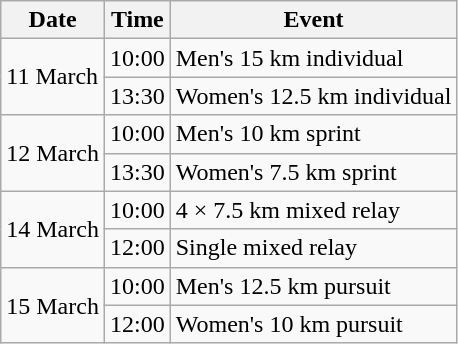<table class="wikitable">
<tr>
<th>Date</th>
<th>Time</th>
<th>Event</th>
</tr>
<tr>
<td rowspan=2>11 March</td>
<td>10:00</td>
<td>Men's 15 km individual</td>
</tr>
<tr>
<td>13:30</td>
<td>Women's 12.5 km individual</td>
</tr>
<tr>
<td rowspan=2>12 March</td>
<td>10:00</td>
<td>Men's 10 km sprint</td>
</tr>
<tr>
<td>13:30</td>
<td>Women's 7.5 km sprint</td>
</tr>
<tr>
<td rowspan=2>14 March</td>
<td>10:00</td>
<td>4 × 7.5 km mixed relay</td>
</tr>
<tr>
<td>12:00</td>
<td>Single mixed relay</td>
</tr>
<tr>
<td rowspan=2>15 March</td>
<td>10:00</td>
<td>Men's 12.5 km pursuit</td>
</tr>
<tr>
<td>12:00</td>
<td>Women's 10 km pursuit</td>
</tr>
</table>
